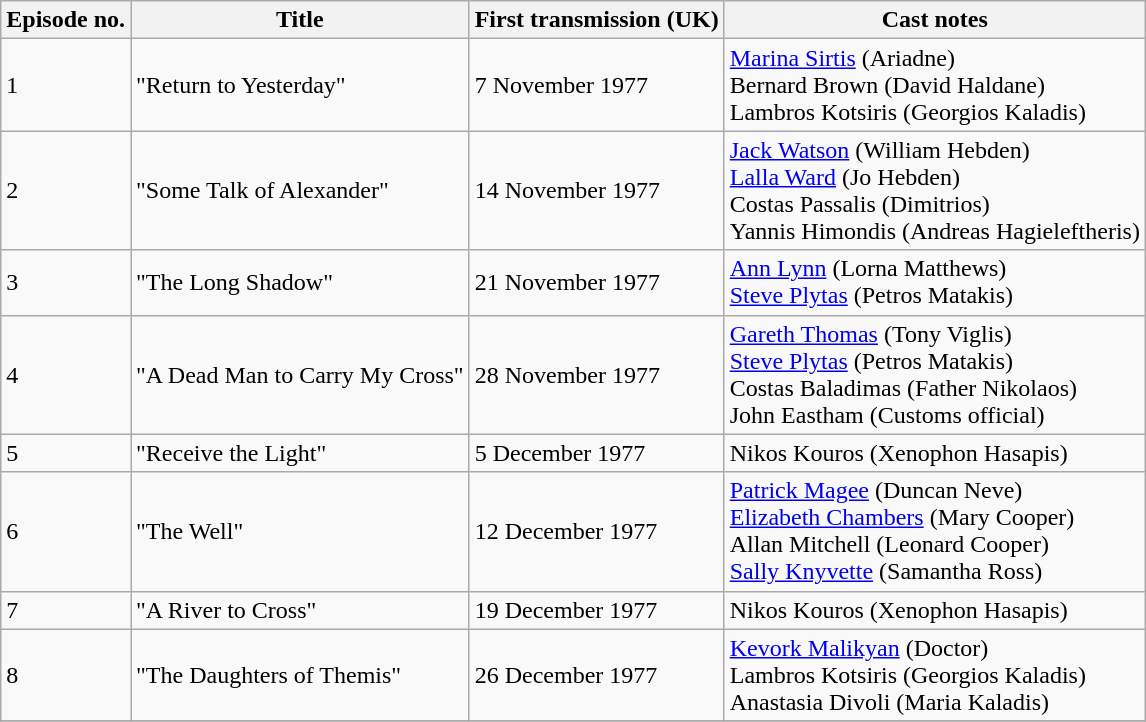<table class="wikitable plainrowheaders">
<tr style="color:#00000;">
<th scope="col">Episode no.</th>
<th scope="col">Title</th>
<th scope="col">First transmission (UK)</th>
<th scope="col">Cast notes</th>
</tr>
<tr>
<td>1</td>
<td>"Return to Yesterday"</td>
<td>7 November 1977</td>
<td><a href='#'>Marina Sirtis</a> (Ariadne)<br>Bernard Brown (David Haldane)<br>Lambros Kotsiris (Georgios Kaladis)</td>
</tr>
<tr>
<td>2</td>
<td>"Some Talk of Alexander"</td>
<td>14 November 1977</td>
<td><a href='#'>Jack Watson</a> (William Hebden)<br><a href='#'>Lalla Ward</a> (Jo Hebden)<br>Costas Passalis (Dimitrios)<br>Yannis Himondis (Andreas Hagieleftheris)</td>
</tr>
<tr>
<td>3</td>
<td>"The Long Shadow"</td>
<td>21 November 1977</td>
<td><a href='#'>Ann Lynn</a> (Lorna Matthews)<br><a href='#'>Steve Plytas</a> (Petros Matakis)</td>
</tr>
<tr>
<td>4</td>
<td>"A Dead Man to Carry My Cross"</td>
<td>28 November 1977</td>
<td><a href='#'>Gareth Thomas</a> (Tony Viglis)<br><a href='#'>Steve Plytas</a> (Petros Matakis)<br>Costas Baladimas (Father Nikolaos)<br>John Eastham (Customs official)</td>
</tr>
<tr>
<td>5</td>
<td>"Receive the Light"</td>
<td>5 December 1977</td>
<td>Nikos Kouros (Xenophon Hasapis)</td>
</tr>
<tr>
<td>6</td>
<td>"The Well"</td>
<td>12 December 1977</td>
<td><a href='#'>Patrick Magee</a> (Duncan Neve) <br> <a href='#'>Elizabeth Chambers</a> (Mary Cooper) <br> Allan Mitchell (Leonard Cooper) <br> <a href='#'>Sally Knyvette</a> (Samantha Ross)</td>
</tr>
<tr>
<td>7</td>
<td>"A River to Cross"</td>
<td>19 December 1977</td>
<td>Nikos Kouros (Xenophon Hasapis)</td>
</tr>
<tr>
<td>8</td>
<td>"The Daughters of Themis"</td>
<td>26 December 1977</td>
<td><a href='#'>Kevork Malikyan</a> (Doctor) <br> Lambros Kotsiris (Georgios Kaladis) <br> Anastasia Divoli (Maria Kaladis)</td>
</tr>
<tr>
</tr>
</table>
